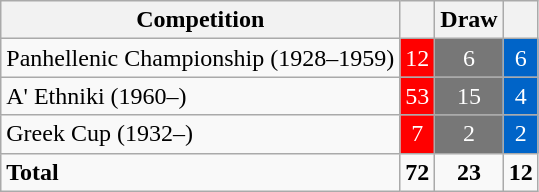<table class="wikitable">
<tr>
<th>Competition</th>
<th></th>
<th>Draw</th>
<th><strong></strong></th>
</tr>
<tr>
<td>Panhellenic Championship (1928–1959)</td>
<td style="color:white;background:#ff0000" align="center">12</td>
<td style="color:white;background:#777777" align="center">6</td>
<td style="color:white;background: #0064C8" align="center">6</td>
</tr>
<tr>
<td>A' Ethniki (1960–)</td>
<td style="color:white;background:#ff0000" align="center">53</td>
<td style="color:white;background:#777777" align="center">15</td>
<td style="color:white;background: #0064C8" align="center">4</td>
</tr>
<tr>
<td>Greek Cup (1932–)</td>
<td style="color:white;background:#ff0000" align="center">7</td>
<td style="color:white;background:#777777" align="center">2</td>
<td style="color:white;background: #0064C8" align="center">2</td>
</tr>
<tr>
<td><strong>Total</strong></td>
<td align="center"><strong>72</strong></td>
<td align="center"><strong>23</strong></td>
<td align="center"><strong>12</strong></td>
</tr>
</table>
